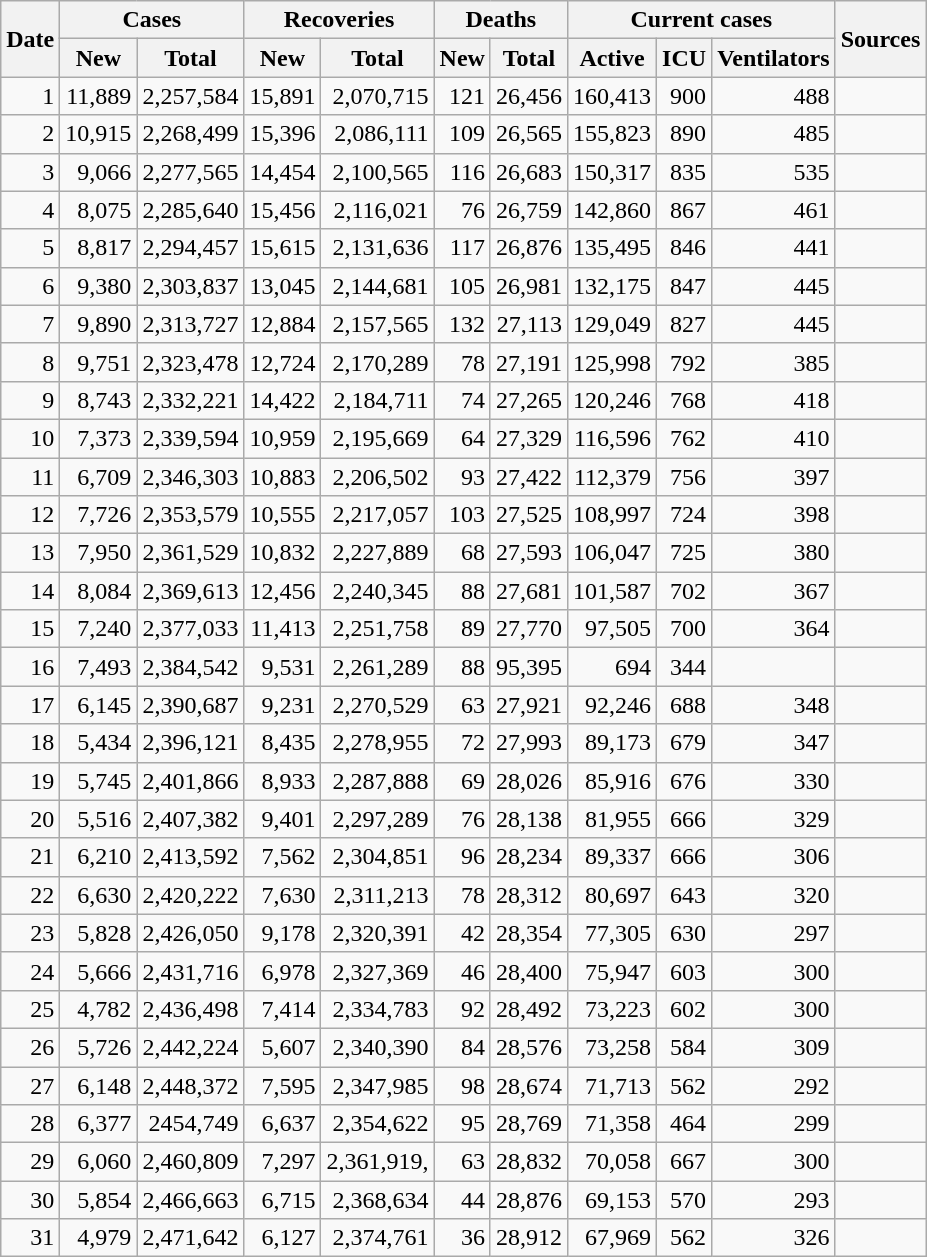<table class="wikitable sortable mw-collapsible mw-collapsed sticky-header-multi sort-under" style="text-align:right;">
<tr>
<th rowspan=2>Date</th>
<th colspan=2>Cases</th>
<th colspan=2>Recoveries</th>
<th colspan=2>Deaths</th>
<th colspan=3>Current cases</th>
<th rowspan=2 class="unsortable">Sources</th>
</tr>
<tr>
<th>New</th>
<th>Total</th>
<th>New</th>
<th>Total</th>
<th>New</th>
<th>Total</th>
<th>Active</th>
<th>ICU</th>
<th>Ventilators</th>
</tr>
<tr>
<td>1</td>
<td>11,889</td>
<td>2,257,584</td>
<td>15,891</td>
<td>2,070,715</td>
<td>121</td>
<td>26,456</td>
<td>160,413</td>
<td>900</td>
<td>488</td>
<td></td>
</tr>
<tr>
<td>2</td>
<td>10,915</td>
<td>2,268,499</td>
<td>15,396</td>
<td>2,086,111</td>
<td>109</td>
<td>26,565</td>
<td>155,823</td>
<td>890</td>
<td>485</td>
<td></td>
</tr>
<tr>
<td>3</td>
<td>9,066</td>
<td>2,277,565</td>
<td>14,454</td>
<td>2,100,565</td>
<td>116</td>
<td>26,683</td>
<td>150,317</td>
<td>835</td>
<td>535</td>
<td></td>
</tr>
<tr>
<td>4</td>
<td>8,075</td>
<td>2,285,640</td>
<td>15,456</td>
<td>2,116,021</td>
<td>76</td>
<td>26,759</td>
<td>142,860</td>
<td>867</td>
<td>461</td>
<td></td>
</tr>
<tr>
<td>5</td>
<td>8,817</td>
<td>2,294,457</td>
<td>15,615</td>
<td>2,131,636</td>
<td>117</td>
<td>26,876</td>
<td>135,495</td>
<td>846</td>
<td>441</td>
<td></td>
</tr>
<tr>
<td>6</td>
<td>9,380</td>
<td>2,303,837</td>
<td>13,045</td>
<td>2,144,681</td>
<td>105</td>
<td>26,981</td>
<td>132,175</td>
<td>847</td>
<td>445</td>
<td></td>
</tr>
<tr>
<td>7</td>
<td>9,890</td>
<td>2,313,727</td>
<td>12,884</td>
<td>2,157,565</td>
<td>132</td>
<td>27,113</td>
<td>129,049</td>
<td>827</td>
<td>445</td>
<td></td>
</tr>
<tr>
<td>8</td>
<td>9,751</td>
<td>2,323,478</td>
<td>12,724</td>
<td>2,170,289</td>
<td>78</td>
<td>27,191</td>
<td>125,998</td>
<td>792</td>
<td>385</td>
<td></td>
</tr>
<tr>
<td>9</td>
<td>8,743</td>
<td>2,332,221</td>
<td>14,422</td>
<td>2,184,711</td>
<td>74</td>
<td>27,265</td>
<td>120,246</td>
<td>768</td>
<td>418</td>
<td></td>
</tr>
<tr>
<td>10</td>
<td>7,373</td>
<td>2,339,594</td>
<td>10,959</td>
<td>2,195,669</td>
<td>64</td>
<td>27,329</td>
<td>116,596</td>
<td>762</td>
<td>410</td>
<td></td>
</tr>
<tr>
<td>11</td>
<td>6,709</td>
<td>2,346,303</td>
<td>10,883</td>
<td>2,206,502</td>
<td>93</td>
<td>27,422</td>
<td>112,379</td>
<td>756</td>
<td>397</td>
<td></td>
</tr>
<tr>
<td>12</td>
<td>7,726</td>
<td>2,353,579</td>
<td>10,555</td>
<td>2,217,057</td>
<td>103</td>
<td>27,525</td>
<td>108,997</td>
<td>724</td>
<td>398</td>
<td></td>
</tr>
<tr>
<td>13</td>
<td>7,950</td>
<td>2,361,529</td>
<td>10,832</td>
<td>2,227,889</td>
<td>68</td>
<td>27,593</td>
<td>106,047</td>
<td>725</td>
<td>380</td>
<td></td>
</tr>
<tr>
<td>14</td>
<td>8,084</td>
<td>2,369,613</td>
<td>12,456</td>
<td>2,240,345</td>
<td>88</td>
<td>27,681</td>
<td>101,587</td>
<td>702</td>
<td>367</td>
<td></td>
</tr>
<tr>
<td>15</td>
<td>7,240</td>
<td>2,377,033</td>
<td>11,413</td>
<td>2,251,758</td>
<td>89</td>
<td>27,770</td>
<td>97,505</td>
<td>700</td>
<td>364</td>
<td></td>
</tr>
<tr>
<td>16</td>
<td>7,493</td>
<td>2,384,542</td>
<td>9,531</td>
<td>2,261,289</td>
<td>88</td>
<td 27,858>95,395</td>
<td>694</td>
<td>344</td>
<td></td>
</tr>
<tr>
<td>17</td>
<td>6,145</td>
<td>2,390,687</td>
<td>9,231</td>
<td>2,270,529</td>
<td>63</td>
<td>27,921</td>
<td>92,246</td>
<td>688</td>
<td>348</td>
<td></td>
</tr>
<tr>
<td>18</td>
<td>5,434</td>
<td>2,396,121</td>
<td>8,435</td>
<td>2,278,955</td>
<td>72</td>
<td>27,993</td>
<td>89,173</td>
<td>679</td>
<td>347</td>
<td></td>
</tr>
<tr>
<td>19</td>
<td>5,745</td>
<td>2,401,866</td>
<td>8,933</td>
<td>2,287,888</td>
<td>69</td>
<td>28,026</td>
<td>85,916</td>
<td>676</td>
<td>330</td>
<td></td>
</tr>
<tr>
<td>20</td>
<td>5,516</td>
<td>2,407,382</td>
<td>9,401</td>
<td>2,297,289</td>
<td>76</td>
<td>28,138</td>
<td>81,955</td>
<td>666</td>
<td>329</td>
<td></td>
</tr>
<tr>
<td>21</td>
<td>6,210</td>
<td>2,413,592</td>
<td>7,562</td>
<td>2,304,851</td>
<td>96</td>
<td>28,234</td>
<td>89,337</td>
<td>666</td>
<td>306</td>
<td></td>
</tr>
<tr>
<td>22</td>
<td>6,630</td>
<td>2,420,222</td>
<td>7,630</td>
<td>2,311,213</td>
<td>78</td>
<td>28,312</td>
<td>80,697</td>
<td>643</td>
<td>320</td>
<td></td>
</tr>
<tr>
<td>23</td>
<td>5,828</td>
<td>2,426,050</td>
<td>9,178</td>
<td>2,320,391</td>
<td>42</td>
<td>28,354</td>
<td>77,305</td>
<td>630</td>
<td>297</td>
<td></td>
</tr>
<tr>
<td>24</td>
<td>5,666</td>
<td>2,431,716</td>
<td>6,978</td>
<td>2,327,369</td>
<td>46</td>
<td>28,400</td>
<td>75,947</td>
<td>603</td>
<td>300</td>
<td></td>
</tr>
<tr>
<td>25</td>
<td>4,782</td>
<td>2,436,498</td>
<td>7,414</td>
<td>2,334,783</td>
<td>92</td>
<td>28,492</td>
<td>73,223</td>
<td>602</td>
<td>300</td>
<td></td>
</tr>
<tr>
<td>26</td>
<td>5,726</td>
<td>2,442,224</td>
<td>5,607</td>
<td>2,340,390</td>
<td>84</td>
<td>28,576</td>
<td>73,258</td>
<td>584</td>
<td>309</td>
<td></td>
</tr>
<tr>
<td>27</td>
<td>6,148</td>
<td>2,448,372</td>
<td>7,595</td>
<td>2,347,985</td>
<td>98</td>
<td>28,674</td>
<td>71,713</td>
<td>562</td>
<td>292</td>
<td></td>
</tr>
<tr>
<td>28</td>
<td>6,377</td>
<td>2454,749</td>
<td>6,637</td>
<td>2,354,622</td>
<td>95</td>
<td>28,769</td>
<td>71,358</td>
<td>464</td>
<td>299</td>
<td></td>
</tr>
<tr>
<td>29</td>
<td>6,060</td>
<td>2,460,809</td>
<td>7,297</td>
<td>2,361,919,</td>
<td>63</td>
<td>28,832</td>
<td>70,058</td>
<td>667</td>
<td>300</td>
<td></td>
</tr>
<tr>
<td>30</td>
<td>5,854</td>
<td>2,466,663</td>
<td>6,715</td>
<td>2,368,634</td>
<td>44</td>
<td>28,876</td>
<td>69,153</td>
<td>570</td>
<td>293</td>
<td></td>
</tr>
<tr>
<td>31</td>
<td>4,979</td>
<td>2,471,642</td>
<td>6,127</td>
<td>2,374,761</td>
<td>36</td>
<td>28,912</td>
<td>67,969</td>
<td>562</td>
<td>326</td>
<td></td>
</tr>
</table>
